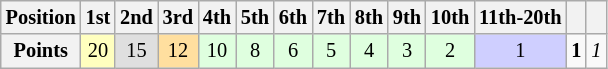<table class="wikitable" style="font-size: 85%;">
<tr>
<th>Position</th>
<th>1st</th>
<th>2nd</th>
<th>3rd</th>
<th>4th</th>
<th>5th</th>
<th>6th</th>
<th>7th</th>
<th>8th</th>
<th>9th</th>
<th>10th</th>
<th>11th-20th</th>
<th></th>
<th></th>
</tr>
<tr align="center">
<th>Points</th>
<td style="background:#FFFFBF;">20</td>
<td style="background:#DFDFDF;">15</td>
<td style="background:#FFDF9F;">12</td>
<td style="background:#DFFFDF;">10</td>
<td style="background:#DFFFDF;">8</td>
<td style="background:#DFFFDF;">6</td>
<td style="background:#DFFFDF;">5</td>
<td style="background:#DFFFDF;">4</td>
<td style="background:#DFFFDF;">3</td>
<td style="background:#DFFFDF;">2</td>
<td style="background:#cfcfff;">1</td>
<td><strong>1</strong></td>
<td><em>1</em></td>
</tr>
</table>
